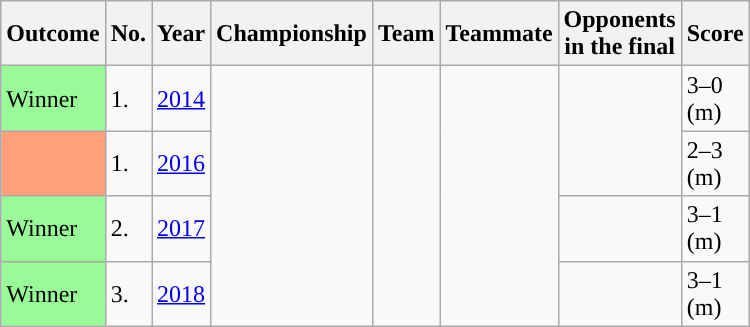<table class="sortable wikitable">
<tr>
<th style="width:0;">Outcome</th>
<th style="width:0;">No.</th>
<th style="width:0;">Year</th>
<th style="width:0;">Championship</th>
<th style="width:0;">Team</th>
<th style="width:0;">Teammate</th>
<th style="width:0;">Opponents in the final</th>
<th style="width:0;">Score</th>
</tr>
<tr style=>
<td style="background:#98FB98">Winner</td>
<td>1.</td>
<td><a href='#'>2014</a></td>
<td rowspan=4></td>
<td rowspan=4></td>
<td rowspan=4></td>
<td rowspan=2></td>
<td>3–0 (m)</td>
</tr>
<tr>
<td style="background:#ffa07a"></td>
<td>1.</td>
<td><a href='#'>2016</a></td>
<td>2–3 (m)</td>
</tr>
<tr>
<td style="background:#98FB98">Winner</td>
<td>2.</td>
<td><a href='#'>2017</a></td>
<td></td>
<td>3–1 (m)</td>
</tr>
<tr>
<td style="background:#98FB98">Winner</td>
<td>3.</td>
<td><a href='#'>2018</a></td>
<td></td>
<td>3–1 (m)</td>
</tr>
</table>
